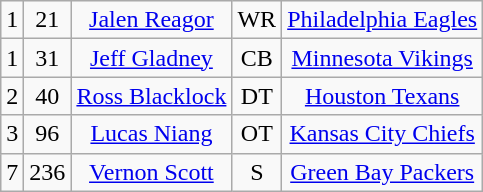<table class="wikitable" style="text-align:center">
<tr>
<td>1</td>
<td>21</td>
<td><a href='#'>Jalen Reagor</a></td>
<td>WR</td>
<td><a href='#'>Philadelphia Eagles</a></td>
</tr>
<tr>
<td>1</td>
<td>31</td>
<td><a href='#'>Jeff Gladney</a></td>
<td>CB</td>
<td><a href='#'>Minnesota Vikings</a></td>
</tr>
<tr>
<td>2</td>
<td>40</td>
<td><a href='#'>Ross Blacklock</a></td>
<td>DT</td>
<td><a href='#'>Houston Texans</a></td>
</tr>
<tr>
<td>3</td>
<td>96</td>
<td><a href='#'>Lucas Niang</a></td>
<td>OT</td>
<td><a href='#'>Kansas City Chiefs</a></td>
</tr>
<tr>
<td>7</td>
<td>236</td>
<td><a href='#'>Vernon Scott</a></td>
<td>S</td>
<td><a href='#'>Green Bay Packers</a></td>
</tr>
</table>
